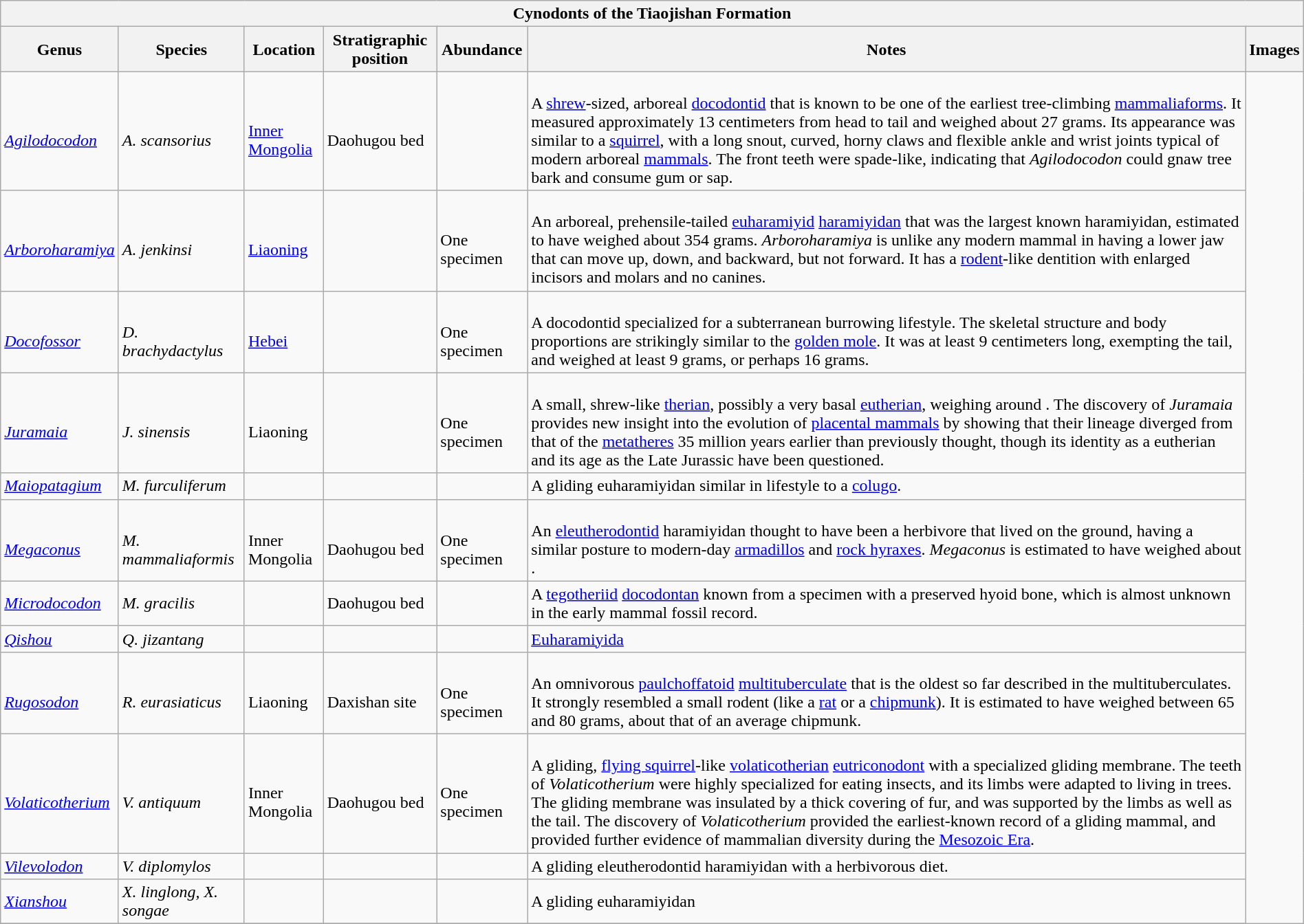<table class="wikitable" align="center" width="100%">
<tr>
<th colspan="7" align="center"><strong>Cynodonts of the Tiaojishan Formation</strong></th>
</tr>
<tr>
<th>Genus</th>
<th>Species</th>
<th>Location</th>
<th>Stratigraphic position</th>
<th>Abundance</th>
<th>Notes</th>
<th>Images</th>
</tr>
<tr>
<td><br><em><a href='#'>Agilodocodon</a></em></td>
<td><br><em>A. scansorius</em></td>
<td><br><a href='#'>Inner Mongolia</a></td>
<td><br>Daohugou bed</td>
<td></td>
<td><br>A <a href='#'>shrew</a>-sized, arboreal <a href='#'>docodontid</a> that is known to be one of the earliest tree-climbing <a href='#'>mammaliaforms</a>. It measured approximately 13 centimeters from head to tail and weighed about 27 grams. Its appearance was similar to a <a href='#'>squirrel</a>, with a long snout, curved, horny claws and flexible ankle and wrist joints typical of modern arboreal <a href='#'>mammals</a>. The front teeth were spade-like, indicating that <em>Agilodocodon</em> could gnaw tree bark and consume gum or sap.</td>
<td rowspan="104"><br>




</td>
</tr>
<tr>
<td><br><em><a href='#'>Arboroharamiya</a></em></td>
<td><br><em>A. jenkinsi</em></td>
<td><br><a href='#'>Liaoning</a></td>
<td></td>
<td><br>One specimen</td>
<td><br>An arboreal, prehensile-tailed <a href='#'>euharamiyid</a> <a href='#'>haramiyidan</a> that was the largest known haramiyidan, estimated to have weighed about 354 grams. <em>Arboroharamiya</em> is unlike any modern mammal in having a lower jaw that can move up, down, and backward, but not forward. It has a <a href='#'>rodent</a>-like dentition with enlarged incisors and molars and no canines.</td>
</tr>
<tr>
<td><br><em><a href='#'>Docofossor</a></em></td>
<td><br><em>D. brachydactylus</em></td>
<td><br><a href='#'>Hebei</a></td>
<td></td>
<td><br>One specimen</td>
<td><br>A docodontid specialized for a subterranean burrowing lifestyle. The skeletal structure and body proportions are strikingly similar to the <a href='#'>golden mole</a>. It was at least 9 centimeters long, exempting the tail, and weighed at least 9 grams, or perhaps 16 grams.</td>
</tr>
<tr>
<td><br><em><a href='#'>Juramaia</a></em></td>
<td><br><em>J. sinensis</em></td>
<td><br>Liaoning</td>
<td></td>
<td><br>One specimen</td>
<td><br>A small, shrew-like <a href='#'>therian</a>, possibly a very basal <a href='#'>eutherian</a>, weighing around . The discovery of <em>Juramaia</em> provides new insight into the evolution of <a href='#'>placental mammals</a> by showing that their lineage diverged from that of the <a href='#'>metatheres</a> 35 million years earlier than previously thought, though its identity as a eutherian and its age as the Late Jurassic have been questioned.</td>
</tr>
<tr>
<td><em><a href='#'>Maiopatagium</a></em></td>
<td><em>M. furculiferum</em></td>
<td></td>
<td></td>
<td></td>
<td>A gliding euharamiyidan similar in lifestyle to a <a href='#'>colugo</a>.</td>
</tr>
<tr>
<td><br><em><a href='#'>Megaconus</a></em></td>
<td><br><em>M. mammaliaformis</em></td>
<td><br>Inner Mongolia</td>
<td><br>Daohugou bed</td>
<td><br>One specimen</td>
<td><br>An <a href='#'>eleutherodontid</a> haramiyidan thought to have been a herbivore that lived on the ground, having a similar posture to modern-day <a href='#'>armadillos</a> and <a href='#'>rock hyraxes</a>. <em>Megaconus</em> is estimated to have weighed about .</td>
</tr>
<tr>
<td><em><a href='#'>Microdocodon</a></em></td>
<td><em>M. gracilis</em></td>
<td></td>
<td>Daohugou bed</td>
<td></td>
<td>A <a href='#'>tegotheriid</a> <a href='#'>docodontan</a> known from a specimen with a preserved hyoid bone, which is almost unknown in the early mammal fossil record.</td>
</tr>
<tr>
<td><em><a href='#'>Qishou</a></em></td>
<td><em>Q. jizantang</em></td>
<td></td>
<td></td>
<td></td>
<td><a href='#'>Euharamiyida</a></td>
</tr>
<tr>
<td><br><em><a href='#'>Rugosodon</a></em></td>
<td><br><em>R. eurasiaticus</em></td>
<td><br>Liaoning</td>
<td><br>Daxishan site</td>
<td><br>One specimen</td>
<td><br>An omnivorous <a href='#'>paulchoffatoid</a> <a href='#'>multituberculate</a> that is the oldest so far described in the multituberculates. It strongly resembled a small rodent (like a <a href='#'>rat</a> or a <a href='#'>chipmunk</a>). It is estimated to have weighed between 65 and 80 grams, about that of an average chipmunk.</td>
</tr>
<tr>
<td><br><em><a href='#'>Volaticotherium</a></em></td>
<td><br><em>V. antiquum</em></td>
<td><br>Inner Mongolia</td>
<td><br>Daohugou bed</td>
<td><br>One specimen</td>
<td><br>A gliding, <a href='#'>flying squirrel</a>-like <a href='#'>volaticotherian</a> <a href='#'>eutriconodont</a> with a specialized gliding membrane. The teeth of <em>Volaticotherium</em> were highly specialized for eating insects, and its limbs were adapted to living in trees. The gliding membrane was insulated by a thick covering of fur, and was supported by the limbs as well as the tail. The discovery of <em>Volaticotherium</em> provided the earliest-known record of a gliding mammal, and provided further evidence of mammalian diversity during the <a href='#'>Mesozoic Era</a>.</td>
</tr>
<tr>
<td><em><a href='#'>Vilevolodon</a></em></td>
<td><em>V. diplomylos</em></td>
<td></td>
<td></td>
<td></td>
<td>A gliding eleutherodontid haramiyidan with a herbivorous diet.</td>
</tr>
<tr>
<td><em><a href='#'>Xianshou</a></em></td>
<td><em>X. linglong, X. songae</em></td>
<td></td>
<td></td>
<td></td>
<td>A gliding euharamiyidan</td>
</tr>
<tr>
</tr>
</table>
